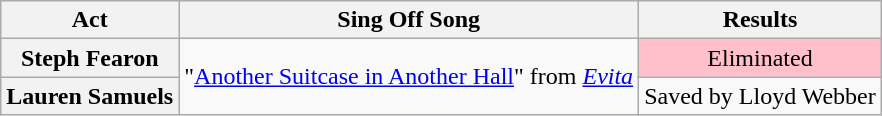<table class="wikitable plainrowheaders" style="text-align:center;">
<tr>
<th scope="col">Act</th>
<th scope="col">Sing Off Song</th>
<th scope="col">Results</th>
</tr>
<tr>
<th scope="row">Steph Fearon</th>
<td rowspan="2">"<a href='#'>Another Suitcase in Another Hall</a>" from <em><a href='#'>Evita</a></em></td>
<td style="background:pink;">Eliminated</td>
</tr>
<tr>
<th scope="row">Lauren Samuels</th>
<td>Saved by Lloyd Webber</td>
</tr>
</table>
